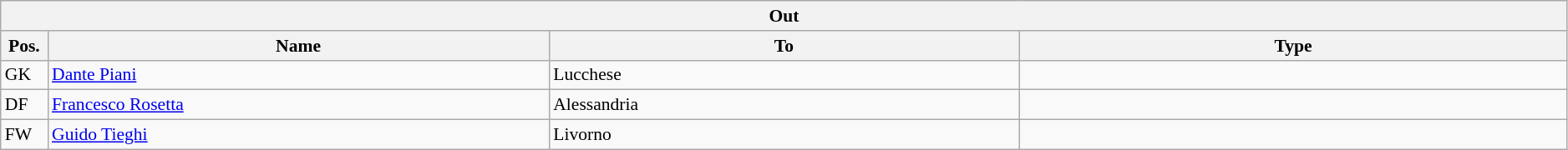<table class="wikitable" style="font-size:90%;width:99%;">
<tr>
<th colspan="4">Out</th>
</tr>
<tr>
<th width=3%>Pos.</th>
<th width=32%>Name</th>
<th width=30%>To</th>
<th width=35%>Type</th>
</tr>
<tr>
<td>GK</td>
<td><a href='#'>Dante Piani</a></td>
<td>Lucchese</td>
<td></td>
</tr>
<tr>
<td>DF</td>
<td><a href='#'>Francesco Rosetta</a></td>
<td>Alessandria</td>
<td></td>
</tr>
<tr>
<td>FW</td>
<td><a href='#'>Guido Tieghi</a></td>
<td>Livorno</td>
<td></td>
</tr>
</table>
